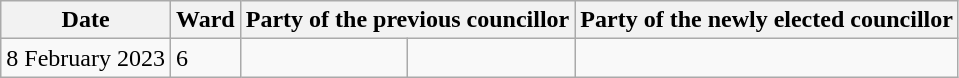<table class="wikitable">
<tr>
<th>Date</th>
<th>Ward</th>
<th colspan=2>Party of the previous councillor</th>
<th colspan=2>Party of the newly elected councillor</th>
</tr>
<tr>
<td>8 February 2023</td>
<td>6</td>
<td></td>
<td></td>
</tr>
</table>
